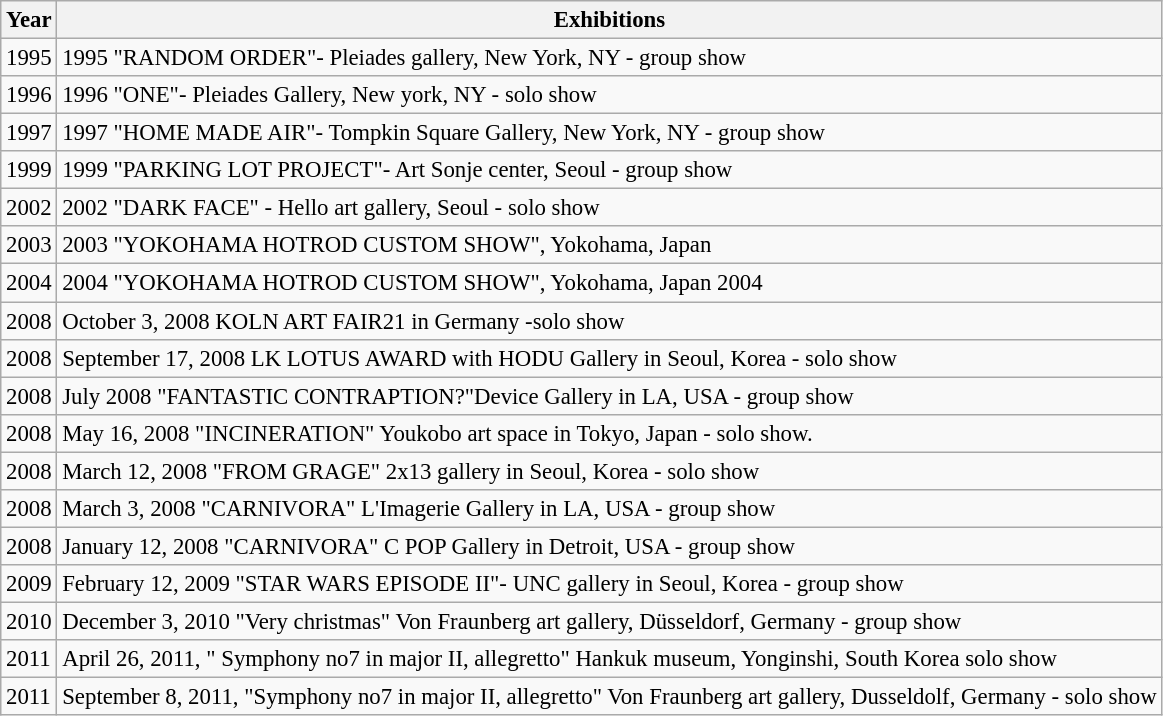<table class="wikitable" style="font-size:95%;">
<tr>
<th>Year</th>
<th>Exhibitions</th>
</tr>
<tr>
<td>1995</td>
<td>1995 "RANDOM ORDER"- Pleiades gallery, New York, NY - group show</td>
</tr>
<tr>
<td>1996</td>
<td>1996 "ONE"- Pleiades Gallery, New york, NY - solo show</td>
</tr>
<tr>
<td>1997</td>
<td>1997 "HOME MADE AIR"- Tompkin Square Gallery, New York, NY - group show</td>
</tr>
<tr>
<td>1999</td>
<td>1999 "PARKING LOT PROJECT"- Art Sonje center, Seoul - group show</td>
</tr>
<tr>
<td>2002</td>
<td>2002 "DARK FACE" - Hello art gallery, Seoul - solo show</td>
</tr>
<tr>
<td>2003</td>
<td>2003 "YOKOHAMA HOTROD CUSTOM SHOW", Yokohama, Japan</td>
</tr>
<tr>
<td>2004</td>
<td>2004 "YOKOHAMA HOTROD CUSTOM SHOW", Yokohama, Japan 2004</td>
</tr>
<tr>
<td>2008</td>
<td>October 3, 2008 KOLN ART FAIR21 in Germany -solo show</td>
</tr>
<tr>
<td>2008</td>
<td>September 17, 2008 LK LOTUS AWARD with HODU Gallery in Seoul, Korea - solo show</td>
</tr>
<tr>
<td>2008</td>
<td>July 2008 "FANTASTIC CONTRAPTION?"Device Gallery in LA, USA - group show</td>
</tr>
<tr>
<td>2008</td>
<td>May 16, 2008 "INCINERATION" Youkobo art space in Tokyo, Japan - solo show.</td>
</tr>
<tr>
<td>2008</td>
<td>March 12, 2008 "FROM GRAGE" 2x13 gallery in Seoul, Korea - solo show</td>
</tr>
<tr>
<td>2008</td>
<td>March 3, 2008 "CARNIVORA" L'Imagerie Gallery in LA, USA - group show</td>
</tr>
<tr>
<td>2008</td>
<td>January 12, 2008 "CARNIVORA" C POP Gallery in Detroit, USA - group show</td>
</tr>
<tr>
<td>2009</td>
<td>February 12, 2009 "STAR WARS EPISODE II"- UNC gallery in Seoul, Korea - group show</td>
</tr>
<tr>
<td>2010</td>
<td>December 3, 2010 "Very christmas" Von Fraunberg art gallery, Düsseldorf, Germany - group show</td>
</tr>
<tr>
<td>2011</td>
<td>April 26, 2011, " Symphony no7 in major II, allegretto" Hankuk museum, Yonginshi, South Korea solo show</td>
</tr>
<tr>
<td>2011</td>
<td>September 8, 2011, "Symphony no7 in major II, allegretto" Von Fraunberg art gallery, Dusseldolf, Germany - solo show</td>
</tr>
</table>
